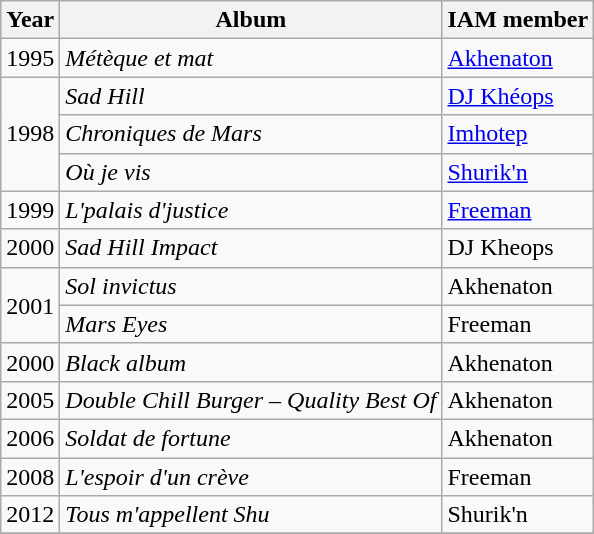<table class="wikitable">
<tr>
<th>Year</th>
<th>Album</th>
<th>IAM member</th>
</tr>
<tr>
<td>1995</td>
<td><em>Métèque et mat</em></td>
<td><a href='#'>Akhenaton</a></td>
</tr>
<tr>
<td rowspan=3>1998</td>
<td><em>Sad Hill</em></td>
<td><a href='#'>DJ Khéops</a></td>
</tr>
<tr>
<td><em>Chroniques de Mars</em></td>
<td><a href='#'>Imhotep</a></td>
</tr>
<tr>
<td><em>Où je vis</em></td>
<td><a href='#'>Shurik'n</a></td>
</tr>
<tr>
<td>1999</td>
<td><em>L'palais d'justice</em></td>
<td><a href='#'>Freeman</a></td>
</tr>
<tr>
<td>2000</td>
<td><em>Sad Hill Impact</em></td>
<td>DJ Kheops</td>
</tr>
<tr>
<td rowspan=2>2001</td>
<td><em>Sol invictus</em></td>
<td>Akhenaton</td>
</tr>
<tr>
<td><em>Mars Eyes</em></td>
<td>Freeman</td>
</tr>
<tr>
<td>2000</td>
<td><em>Black album</em></td>
<td>Akhenaton</td>
</tr>
<tr>
<td>2005</td>
<td><em>Double Chill Burger – Quality Best Of</em></td>
<td>Akhenaton</td>
</tr>
<tr>
<td>2006</td>
<td><em>Soldat de fortune</em></td>
<td>Akhenaton</td>
</tr>
<tr>
<td>2008</td>
<td><em>L'espoir d'un crève</em></td>
<td>Freeman</td>
</tr>
<tr>
<td>2012</td>
<td><em>Tous m'appellent Shu</em></td>
<td>Shurik'n</td>
</tr>
<tr>
</tr>
</table>
